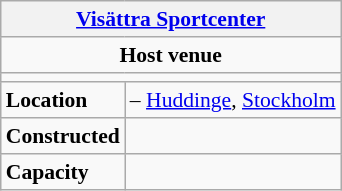<table class=wikitable style="text-align:center; font-size:90%;">
<tr>
<th colspan=2><a href='#'>Visättra Sportcenter</a></th>
</tr>
<tr>
<td colspan=2><strong>Host venue</strong></td>
</tr>
<tr>
<td colspan=2></td>
</tr>
<tr align=left>
<td><strong>Location</strong></td>
<td> – <a href='#'>Huddinge</a>, <a href='#'>Stockholm</a></td>
</tr>
<tr align=left>
<td><strong>Constructed</strong></td>
<td></td>
</tr>
<tr align=left>
<td><strong>Capacity</strong></td>
<td></td>
</tr>
</table>
